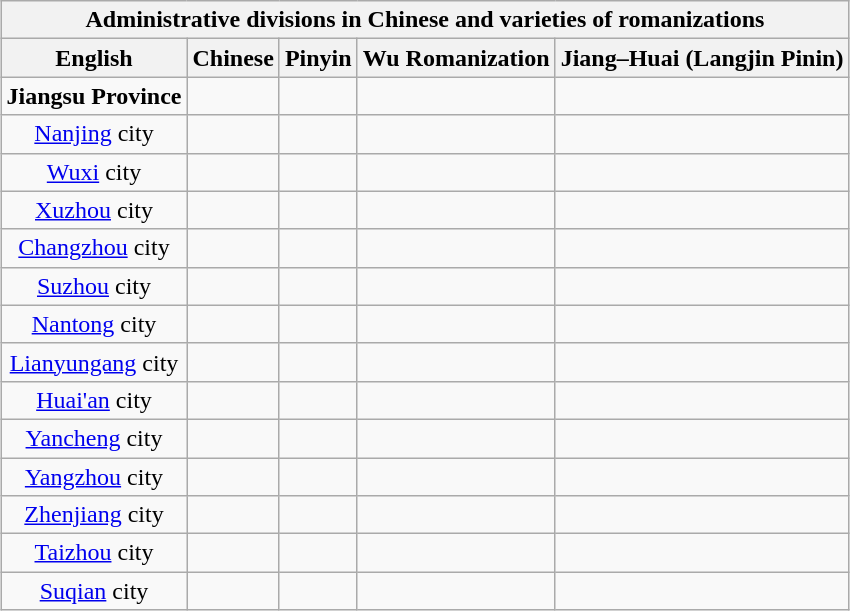<table class="wikitable sortable collapsible collapsed" style="text-font:90%; width:auto; text-align:center; margin-left: auto; margin-right: auto;">
<tr>
<th colspan="5">Administrative divisions in Chinese and varieties of romanizations</th>
</tr>
<tr>
<th>English</th>
<th>Chinese</th>
<th>Pinyin</th>
<th>Wu Romanization</th>
<th>Jiang–Huai (Langjin Pinin)</th>
</tr>
<tr>
<td><strong>Jiangsu Province</strong></td>
<td></td>
<td></td>
<td></td>
<td></td>
</tr>
<tr>
<td><a href='#'>Nanjing</a> city</td>
<td></td>
<td></td>
<td></td>
<td></td>
</tr>
<tr>
<td><a href='#'>Wuxi</a> city</td>
<td></td>
<td></td>
<td></td>
<td></td>
</tr>
<tr>
<td><a href='#'>Xuzhou</a> city</td>
<td></td>
<td></td>
<td></td>
<td></td>
</tr>
<tr>
<td><a href='#'>Changzhou</a> city</td>
<td></td>
<td></td>
<td></td>
<td></td>
</tr>
<tr>
<td><a href='#'>Suzhou</a> city</td>
<td></td>
<td></td>
<td></td>
<td></td>
</tr>
<tr>
<td><a href='#'>Nantong</a> city</td>
<td></td>
<td></td>
<td></td>
<td></td>
</tr>
<tr>
<td><a href='#'>Lianyungang</a> city</td>
<td></td>
<td></td>
<td></td>
<td></td>
</tr>
<tr>
<td><a href='#'>Huai'an</a> city</td>
<td></td>
<td></td>
<td></td>
<td></td>
</tr>
<tr>
<td><a href='#'>Yancheng</a> city</td>
<td></td>
<td></td>
<td></td>
<td></td>
</tr>
<tr>
<td><a href='#'>Yangzhou</a> city</td>
<td></td>
<td></td>
<td></td>
<td></td>
</tr>
<tr>
<td><a href='#'>Zhenjiang</a> city</td>
<td></td>
<td></td>
<td></td>
<td></td>
</tr>
<tr>
<td><a href='#'>Taizhou</a> city</td>
<td></td>
<td></td>
<td></td>
<td></td>
</tr>
<tr>
<td><a href='#'>Suqian</a> city</td>
<td></td>
<td></td>
<td></td>
<td></td>
</tr>
</table>
